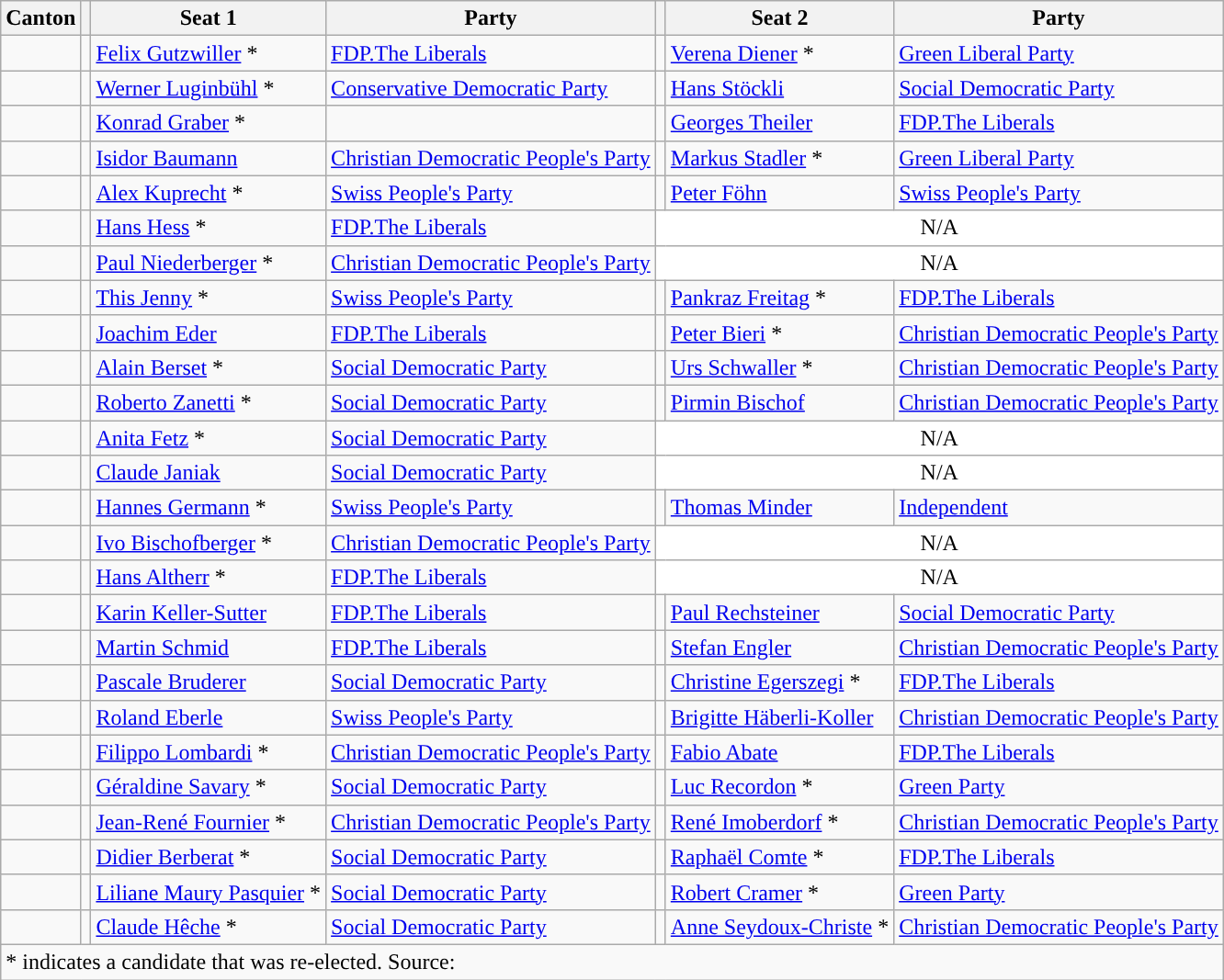<table class="wikitable sortable">
<tr>
<th>Canton</th>
<th class="unsortable"></th>
<th>Seat 1</th>
<th>Party</th>
<th class="unsortable"></th>
<th>Seat 2</th>
<th>Party</th>
</tr>
<tr>
<td></td>
<td style="color:inherit;background-color:"></td>
<td><a href='#'>Felix Gutzwiller</a> *</td>
<td><a href='#'>FDP.The Liberals</a></td>
<td style="color:inherit;background-color:"></td>
<td><a href='#'>Verena Diener</a> *</td>
<td><a href='#'>Green Liberal Party</a></td>
</tr>
<tr>
<td></td>
<td style="color:inherit;background-color:"></td>
<td><a href='#'>Werner Luginbühl</a> *</td>
<td><a href='#'>Conservative Democratic Party</a></td>
<td style="color:inherit;background-color:"></td>
<td><a href='#'>Hans Stöckli</a></td>
<td><a href='#'>Social Democratic Party</a></td>
</tr>
<tr>
<td></td>
<td style="color:inherit;background-color:"></td>
<td><a href='#'>Konrad Graber</a> *</td>
<td></td>
<td style="color:inherit;background-color:"></td>
<td><a href='#'>Georges Theiler</a></td>
<td><a href='#'>FDP.The Liberals</a></td>
</tr>
<tr>
<td></td>
<td style="color:inherit;background-color:"></td>
<td><a href='#'>Isidor Baumann</a></td>
<td><a href='#'>Christian Democratic People's Party</a></td>
<td style="color:inherit;background-color:"></td>
<td><a href='#'>Markus Stadler</a> *</td>
<td><a href='#'>Green Liberal Party</a></td>
</tr>
<tr>
<td></td>
<td style="color:inherit;background-color:"></td>
<td><a href='#'>Alex Kuprecht</a> *</td>
<td><a href='#'>Swiss People's Party</a></td>
<td style="color:inherit;background-color:"></td>
<td><a href='#'>Peter Föhn</a></td>
<td><a href='#'>Swiss People's Party</a></td>
</tr>
<tr>
<td></td>
<td style="color:inherit;background-color:"></td>
<td><a href='#'>Hans Hess</a> *</td>
<td><a href='#'>FDP.The Liberals</a></td>
<td colspan=3 style="background-color:white;text-align:center;">N/A</td>
</tr>
<tr>
<td></td>
<td style="color:inherit;background-color:"></td>
<td><a href='#'>Paul Niederberger</a> *</td>
<td><a href='#'>Christian Democratic People's Party</a></td>
<td colspan=3 style="background-color:white;text-align:center;">N/A</td>
</tr>
<tr>
<td></td>
<td style="color:inherit;background-color:"></td>
<td><a href='#'>This Jenny</a> *</td>
<td><a href='#'>Swiss People's Party</a></td>
<td style="color:inherit;background-color:"></td>
<td><a href='#'>Pankraz Freitag</a> *</td>
<td><a href='#'>FDP.The Liberals</a></td>
</tr>
<tr>
<td></td>
<td style="color:inherit;background-color:"></td>
<td><a href='#'>Joachim Eder</a></td>
<td><a href='#'>FDP.The Liberals</a></td>
<td style="color:inherit;background-color:"></td>
<td><a href='#'>Peter Bieri</a> *</td>
<td><a href='#'>Christian Democratic People's Party</a></td>
</tr>
<tr>
<td></td>
<td style="color:inherit;background-color:"></td>
<td><a href='#'>Alain Berset</a> *</td>
<td><a href='#'>Social Democratic Party</a></td>
<td style="color:inherit;background-color:"></td>
<td><a href='#'>Urs Schwaller</a> *</td>
<td><a href='#'>Christian Democratic People's Party</a></td>
</tr>
<tr>
<td></td>
<td style="color:inherit;background-color:"></td>
<td><a href='#'>Roberto Zanetti</a> *</td>
<td><a href='#'>Social Democratic Party</a></td>
<td style="color:inherit;background-color:"></td>
<td><a href='#'>Pirmin Bischof</a></td>
<td><a href='#'>Christian Democratic People's Party</a></td>
</tr>
<tr>
<td></td>
<td style="color:inherit;background-color:"></td>
<td><a href='#'>Anita Fetz</a> *</td>
<td><a href='#'>Social Democratic Party</a></td>
<td colspan=3 style="background-color:white;text-align:center;">N/A</td>
</tr>
<tr>
<td></td>
<td style="color:inherit;background-color:"></td>
<td><a href='#'>Claude Janiak</a></td>
<td><a href='#'>Social Democratic Party</a></td>
<td colspan=3 style="background-color:white;text-align:center;">N/A</td>
</tr>
<tr>
<td></td>
<td style="color:inherit;background-color:"></td>
<td><a href='#'>Hannes Germann</a> *</td>
<td><a href='#'>Swiss People's Party</a></td>
<td style="color:inherit;background-color:"></td>
<td><a href='#'>Thomas Minder</a></td>
<td><a href='#'>Independent</a></td>
</tr>
<tr>
<td></td>
<td style="color:inherit;background-color:"></td>
<td><a href='#'>Ivo Bischofberger</a> *</td>
<td><a href='#'>Christian Democratic People's Party</a></td>
<td colspan=3 style="background-color:white;text-align:center;">N/A</td>
</tr>
<tr>
<td></td>
<td style="color:inherit;background-color:"></td>
<td><a href='#'>Hans Altherr</a> *</td>
<td><a href='#'>FDP.The Liberals</a></td>
<td colspan=3 style="background-color:white;text-align:center;">N/A</td>
</tr>
<tr>
<td></td>
<td style="color:inherit;background-color:"></td>
<td><a href='#'>Karin Keller-Sutter</a></td>
<td><a href='#'>FDP.The Liberals</a></td>
<td style="color:inherit;background-color:"></td>
<td><a href='#'>Paul Rechsteiner</a></td>
<td><a href='#'>Social Democratic Party</a></td>
</tr>
<tr>
<td></td>
<td style="color:inherit;background-color:"></td>
<td><a href='#'>Martin Schmid</a></td>
<td><a href='#'>FDP.The Liberals</a></td>
<td style="color:inherit;background-color:"></td>
<td><a href='#'>Stefan Engler</a></td>
<td><a href='#'>Christian Democratic People's Party</a></td>
</tr>
<tr>
<td></td>
<td style="color:inherit;background-color:"></td>
<td><a href='#'>Pascale Bruderer</a></td>
<td><a href='#'>Social Democratic Party</a></td>
<td style="color:inherit;background-color:"></td>
<td><a href='#'>Christine Egerszegi</a> *</td>
<td><a href='#'>FDP.The Liberals</a></td>
</tr>
<tr>
<td></td>
<td style="color:inherit;background-color:"></td>
<td><a href='#'>Roland Eberle</a></td>
<td><a href='#'>Swiss People's Party</a></td>
<td style="color:inherit;background-color:"></td>
<td><a href='#'>Brigitte Häberli-Koller</a></td>
<td><a href='#'>Christian Democratic People's Party</a></td>
</tr>
<tr>
<td></td>
<td style="color:inherit;background-color:"></td>
<td><a href='#'>Filippo Lombardi</a> *</td>
<td><a href='#'>Christian Democratic People's Party</a></td>
<td style="color:inherit;background-color:"></td>
<td><a href='#'>Fabio Abate</a></td>
<td><a href='#'>FDP.The Liberals</a></td>
</tr>
<tr>
<td></td>
<td style="color:inherit;background-color:"></td>
<td><a href='#'>Géraldine Savary</a> *</td>
<td><a href='#'>Social Democratic Party</a></td>
<td style="color:inherit;background-color:"></td>
<td><a href='#'>Luc Recordon</a> *</td>
<td><a href='#'>Green Party</a></td>
</tr>
<tr>
<td></td>
<td style="color:inherit;background-color:"></td>
<td><a href='#'>Jean-René Fournier</a> *</td>
<td><a href='#'>Christian Democratic People's Party</a></td>
<td style="color:inherit;background-color:"></td>
<td><a href='#'>René Imoberdorf</a> *</td>
<td><a href='#'>Christian Democratic People's Party</a></td>
</tr>
<tr>
<td></td>
<td style="color:inherit;background-color:"></td>
<td><a href='#'>Didier Berberat</a> *</td>
<td><a href='#'>Social Democratic Party</a></td>
<td style="color:inherit;background-color:"></td>
<td><a href='#'>Raphaël Comte</a> *</td>
<td><a href='#'>FDP.The Liberals</a></td>
</tr>
<tr>
<td></td>
<td style="color:inherit;background-color:"></td>
<td><a href='#'>Liliane Maury Pasquier</a> *</td>
<td><a href='#'>Social Democratic Party</a></td>
<td style="color:inherit;background-color:"></td>
<td><a href='#'>Robert Cramer</a> *</td>
<td><a href='#'>Green Party</a></td>
</tr>
<tr>
<td></td>
<td style="color:inherit;background-color:"></td>
<td><a href='#'>Claude Hêche</a> *</td>
<td><a href='#'>Social Democratic Party</a></td>
<td style="color:inherit;background-color:"></td>
<td><a href='#'>Anne Seydoux-Christe</a> *</td>
<td><a href='#'>Christian Democratic People's Party</a></td>
</tr>
<tr>
<td colspan=7>* indicates a candidate that was re-elected. Source: </td>
</tr>
</table>
